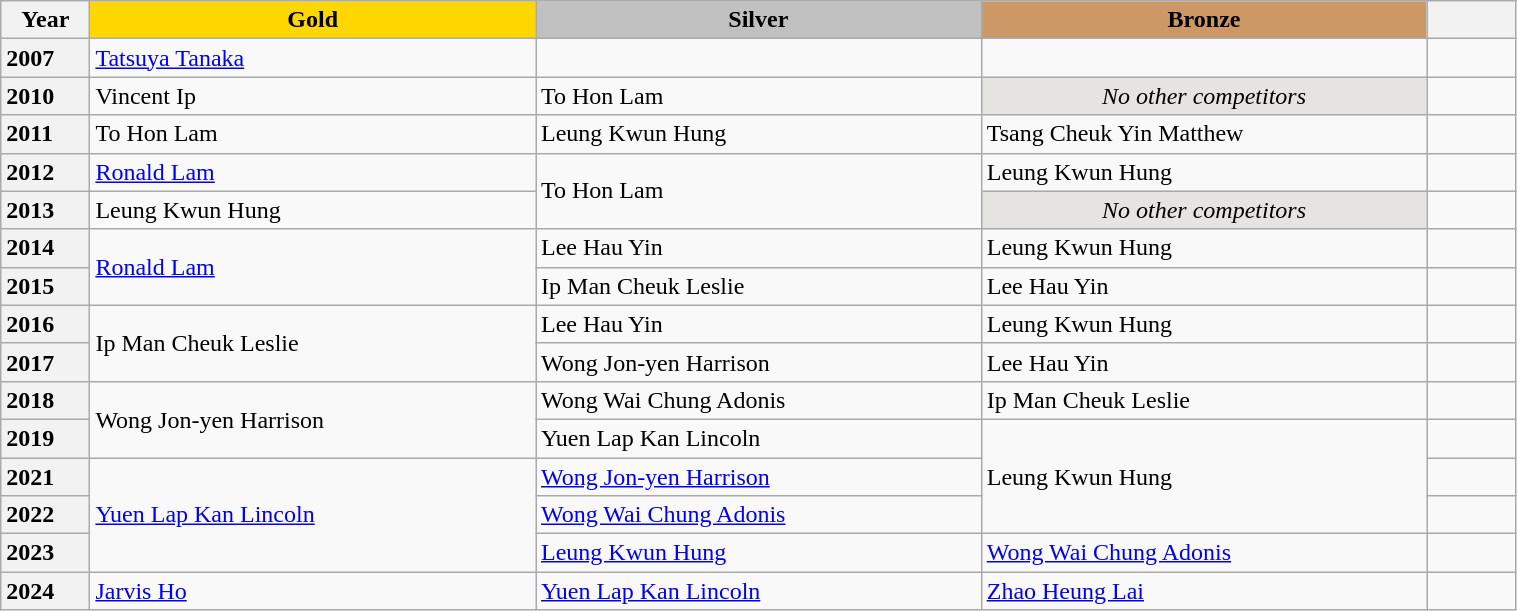<table class="wikitable unsortable" style="text-align:left; width:80%">
<tr>
<th scope="col" style="text-align:center; width:5%">Year</th>
<td scope="col" style="text-align:center; width:25%; background:gold"><strong>Gold</strong></td>
<td scope="col" style="text-align:center; width:25%; background:silver"><strong>Silver</strong></td>
<td scope="col" style="text-align:center; width:25%; background:#c96"><strong>Bronze</strong></td>
<th scope="col" style="text-align:center; width:5%"></th>
</tr>
<tr>
<th scope="row" style="text-align:left">2007</th>
<td><a href='#'>Tatsuya Tanaka</a></td>
<td></td>
<td></td>
<td></td>
</tr>
<tr>
<th scope="row" style="text-align:left">2010</th>
<td>Vincent Ip</td>
<td>To Hon Lam</td>
<td align="center" bgcolor="e5e4e2"><em>No other competitors</em></td>
<td></td>
</tr>
<tr>
<th scope="row" style="text-align:left">2011</th>
<td>To Hon Lam</td>
<td>Leung Kwun Hung</td>
<td>Tsang Cheuk Yin Matthew</td>
<td></td>
</tr>
<tr>
<th scope="row" style="text-align:left">2012</th>
<td><a href='#'>Ronald Lam</a></td>
<td rowspan="2">To Hon Lam</td>
<td>Leung Kwun Hung</td>
<td></td>
</tr>
<tr>
<th scope="row" style="text-align:left">2013</th>
<td>Leung Kwun Hung</td>
<td align="center" bgcolor="e5e4e2"><em>No other competitors</em></td>
<td></td>
</tr>
<tr>
<th scope="row" style="text-align:left">2014</th>
<td rowspan="2"><a href='#'>Ronald Lam</a></td>
<td>Lee Hau Yin</td>
<td>Leung Kwun Hung</td>
<td></td>
</tr>
<tr>
<th scope="row" style="text-align:left">2015</th>
<td>Ip Man Cheuk Leslie</td>
<td>Lee Hau Yin</td>
<td></td>
</tr>
<tr>
<th scope="row" style="text-align:left">2016</th>
<td rowspan="2">Ip Man Cheuk Leslie</td>
<td>Lee Hau Yin</td>
<td>Leung Kwun Hung</td>
<td></td>
</tr>
<tr>
<th scope="row" style="text-align:left">2017</th>
<td>Wong Jon-yen Harrison</td>
<td>Lee Hau Yin</td>
<td></td>
</tr>
<tr>
<th scope="row" style="text-align:left">2018</th>
<td rowspan="2">Wong Jon-yen Harrison</td>
<td>Wong Wai Chung Adonis</td>
<td>Ip Man Cheuk Leslie</td>
<td></td>
</tr>
<tr>
<th scope="row" style="text-align:left">2019</th>
<td>Yuen Lap Kan Lincoln</td>
<td rowspan="3">Leung Kwun Hung</td>
<td></td>
</tr>
<tr>
<th scope="row" style="text-align:left">2021</th>
<td rowspan="3"><a href='#'>Yuen Lap Kan Lincoln</a></td>
<td><a href='#'>Wong Jon-yen Harrison</a></td>
<td></td>
</tr>
<tr>
<th scope="row" style="text-align:left">2022</th>
<td><a href='#'>Wong Wai Chung Adonis</a></td>
<td></td>
</tr>
<tr>
<th scope="row" style="text-align:left">2023</th>
<td><a href='#'>Leung Kwun Hung</a></td>
<td><a href='#'>Wong Wai Chung Adonis</a></td>
<td></td>
</tr>
<tr>
<th scope="row" style="text-align:left">2024</th>
<td><a href='#'>Jarvis Ho</a></td>
<td><a href='#'>Yuen Lap Kan Lincoln</a></td>
<td><a href='#'>Zhao Heung Lai</a></td>
<td></td>
</tr>
</table>
